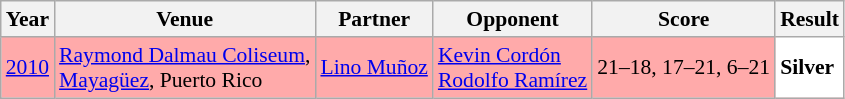<table class="sortable wikitable" style="font-size: 90%;">
<tr>
<th>Year</th>
<th>Venue</th>
<th>Partner</th>
<th>Opponent</th>
<th>Score</th>
<th>Result</th>
</tr>
<tr style="background:#FFAAAA">
<td align="center"><a href='#'>2010</a></td>
<td align="left"><a href='#'>Raymond Dalmau Coliseum</a>,<br><a href='#'>Mayagüez</a>, Puerto Rico</td>
<td align="left"> <a href='#'>Lino Muñoz</a></td>
<td align="left"> <a href='#'>Kevin Cordón</a><br> <a href='#'>Rodolfo Ramírez</a></td>
<td align="left">21–18, 17–21, 6–21</td>
<td style="text-align:left; background:white"> <strong>Silver</strong></td>
</tr>
</table>
